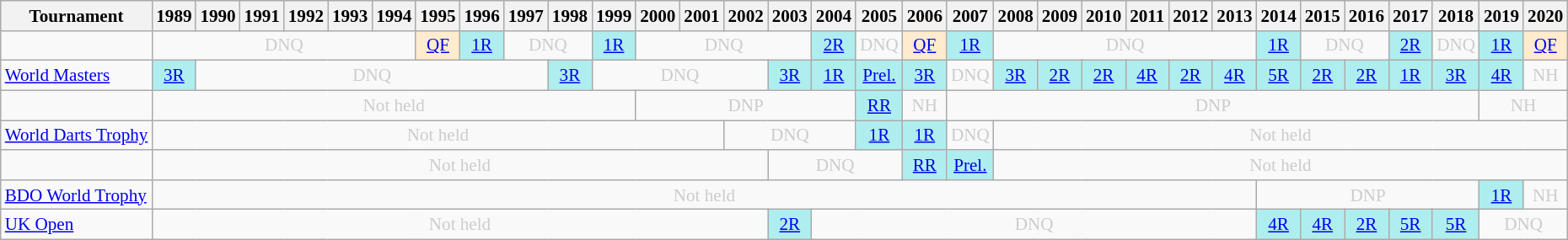<table class=wikitable style=text-align:center;font-size:88%>
<tr>
<th>Tournament</th>
<th>1989</th>
<th>1990</th>
<th>1991</th>
<th>1992</th>
<th>1993</th>
<th>1994</th>
<th>1995</th>
<th>1996</th>
<th>1997</th>
<th>1998</th>
<th>1999</th>
<th>2000</th>
<th>2001</th>
<th>2002</th>
<th>2003</th>
<th>2004</th>
<th>2005</th>
<th>2006</th>
<th>2007</th>
<th>2008</th>
<th>2009</th>
<th>2010</th>
<th>2011</th>
<th>2012</th>
<th>2013</th>
<th>2014</th>
<th>2015</th>
<th>2016</th>
<th>2017</th>
<th>2018</th>
<th>2019</th>
<th>2020</th>
</tr>
<tr>
<td align=left></td>
<td colspan="6" style="text-align:center; color:#ccc;">DNQ</td>
<td style="text-align:center; background:#ffebcd;"><a href='#'>QF</a></td>
<td style="text-align:center; background:#afeeee;"><a href='#'>1R</a></td>
<td colspan="2" style="text-align:center; color:#ccc;">DNQ</td>
<td style="text-align:center; background:#afeeee;"><a href='#'>1R</a></td>
<td colspan="4" style="text-align:center; color:#ccc;">DNQ</td>
<td style="text-align:center; background:#afeeee;"><a href='#'>2R</a></td>
<td style="text-align:center; color:#ccc;">DNQ</td>
<td style="text-align:center; background:#ffebcd;"><a href='#'>QF</a></td>
<td style="text-align:center; background:#afeeee;"><a href='#'>1R</a></td>
<td colspan="6" style="text-align:center; color:#ccc;">DNQ</td>
<td style="text-align:center; background:#afeeee;"><a href='#'>1R</a></td>
<td colspan="2" style="text-align:center; color:#ccc;">DNQ</td>
<td style="text-align:center; background:#afeeee;"><a href='#'>2R</a></td>
<td style="text-align:center; color:#ccc;">DNQ</td>
<td style="text-align:center; background:#afeeee;"><a href='#'>1R</a></td>
<td style="text-align:center; background:#ffebcd;"><a href='#'>QF</a></td>
</tr>
<tr>
<td align=left><a href='#'>World Masters</a></td>
<td style="text-align:center; background:#afeeee;"><a href='#'>3R</a></td>
<td colspan="8" style="text-align:center; color:#ccc;">DNQ</td>
<td style="text-align:center; background:#afeeee;"><a href='#'>3R</a></td>
<td colspan="4" style="text-align:center; color:#ccc;">DNQ</td>
<td style="text-align:center; background:#afeeee;"><a href='#'>3R</a></td>
<td style="text-align:center; background:#afeeee;"><a href='#'>1R</a></td>
<td style="text-align:center; background:#afeeee;"><a href='#'>Prel.</a></td>
<td style="text-align:center; background:#afeeee;"><a href='#'>3R</a></td>
<td style="text-align:center; color:#ccc;">DNQ</td>
<td style="text-align:center; background:#afeeee;"><a href='#'>3R</a></td>
<td style="text-align:center; background:#afeeee;"><a href='#'>2R</a></td>
<td style="text-align:center; background:#afeeee;"><a href='#'>2R</a></td>
<td style="text-align:center; background:#afeeee;"><a href='#'>4R</a></td>
<td style="text-align:center; background:#afeeee;"><a href='#'>2R</a></td>
<td style="text-align:center; background:#afeeee;"><a href='#'>4R</a></td>
<td style="text-align:center; background:#afeeee;"><a href='#'>5R</a></td>
<td style="text-align:center; background:#afeeee;"><a href='#'>2R</a></td>
<td style="text-align:center; background:#afeeee;"><a href='#'>2R</a></td>
<td style="text-align:center; background:#afeeee;"><a href='#'>1R</a></td>
<td style="text-align:center; background:#afeeee;"><a href='#'>3R</a></td>
<td style="text-align:center; background:#afeeee;"><a href='#'>4R</a></td>
<td style="text-align:center; color:#ccc;">NH</td>
</tr>
<tr>
<td align=left></td>
<td colspan="11" style="text-align:center; color:#ccc;">Not held</td>
<td colspan="5" style="text-align:center; color:#ccc;">DNP</td>
<td style="text-align:center; background:#afeeee;"><a href='#'>RR</a></td>
<td style="text-align:center; color:#ccc;">NH</td>
<td colspan="12" style="text-align:center; color:#ccc;">DNP</td>
<td colspan="2" style="text-align:center; color:#ccc;">NH</td>
</tr>
<tr>
<td align=left><a href='#'>World Darts Trophy</a></td>
<td colspan="13" style="text-align:center; color:#ccc;">Not held</td>
<td colspan="3" style="text-align:center; color:#ccc;">DNQ</td>
<td style="text-align:center; background:#afeeee;"><a href='#'>1R</a></td>
<td style="text-align:center; background:#afeeee;"><a href='#'>1R</a></td>
<td style="text-align:center; color:#ccc;">DNQ</td>
<td colspan="13" style="text-align:center; color:#ccc;">Not held</td>
</tr>
<tr>
<td align=left></td>
<td colspan="14" style="text-align:center; color:#ccc;">Not held</td>
<td colspan="3" style="text-align:center; color:#ccc;">DNQ</td>
<td style="text-align:center; background:#afeeee;"><a href='#'>RR</a></td>
<td style="text-align:center; background:#afeeee;"><a href='#'>Prel.</a></td>
<td colspan="13" style="text-align:center; color:#ccc;">Not held</td>
</tr>
<tr>
<td align=left><a href='#'>BDO World Trophy</a></td>
<td colspan="25" style="text-align:center; color:#ccc;">Not held</td>
<td colspan="5" style="text-align:center; color:#ccc;">DNP</td>
<td style="text-align:center; background:#afeeee;"><a href='#'>1R</a></td>
<td style="text-align:center; color:#ccc;">NH</td>
</tr>
<tr>
<td align=left><a href='#'>UK Open</a></td>
<td colspan="14" style="text-align:center; color:#ccc;">Not held</td>
<td style="text-align:center; background:#afeeee;"><a href='#'>2R</a></td>
<td colspan="10" style="text-align:center; color:#ccc;">DNQ</td>
<td style="text-align:center; background:#afeeee;"><a href='#'>4R</a></td>
<td style="text-align:center; background:#afeeee;"><a href='#'>4R</a></td>
<td style="text-align:center; background:#afeeee;"><a href='#'>2R</a></td>
<td style="text-align:center; background:#afeeee;"><a href='#'>5R</a></td>
<td style="text-align:center; background:#afeeee;"><a href='#'>5R</a></td>
<td colspan="2" style="text-align:center; color:#ccc;">DNQ</td>
</tr>
</table>
